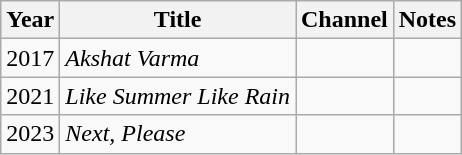<table class="wikitable">
<tr>
<th>Year</th>
<th>Title</th>
<th>Channel</th>
<th>Notes</th>
</tr>
<tr>
<td>2017</td>
<td><em>Akshat Varma</em></td>
<td></td>
</tr>
<tr>
<td>2021</td>
<td><em>Like Summer Like Rain</em></td>
<td></td>
<td></td>
</tr>
<tr>
<td>2023</td>
<td><em>Next, Please</em></td>
<td></td>
<td></td>
</tr>
</table>
